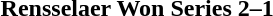<table class="noborder" style="text-align: center; border: none; width: 100%">
<tr>
<th width="97%"><strong>Rensselaer Won Series 2–1</strong></th>
<th width="3%"></th>
</tr>
</table>
